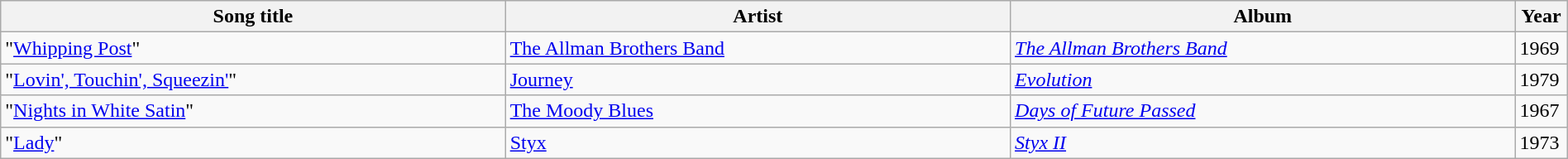<table class="wikitable" style="width:100%;">
<tr>
<th style="width:30%;">Song title</th>
<th style="width:30%;">Artist</th>
<th style="width:30%;">Album</th>
<th style="width:3%;">Year</th>
</tr>
<tr>
<td>"<a href='#'>Whipping Post</a>"</td>
<td><a href='#'>The Allman Brothers Band</a></td>
<td><em><a href='#'>The Allman Brothers Band</a></em></td>
<td>1969</td>
</tr>
<tr>
<td>"<a href='#'>Lovin', Touchin', Squeezin'</a>"</td>
<td><a href='#'>Journey</a></td>
<td><em><a href='#'>Evolution</a></em></td>
<td>1979</td>
</tr>
<tr>
<td>"<a href='#'>Nights in White Satin</a>"</td>
<td><a href='#'>The Moody Blues</a></td>
<td><em><a href='#'>Days of Future Passed</a></em></td>
<td>1967</td>
</tr>
<tr>
<td>"<a href='#'>Lady</a>"</td>
<td><a href='#'>Styx</a></td>
<td><em><a href='#'>Styx II</a></em></td>
<td>1973</td>
</tr>
</table>
